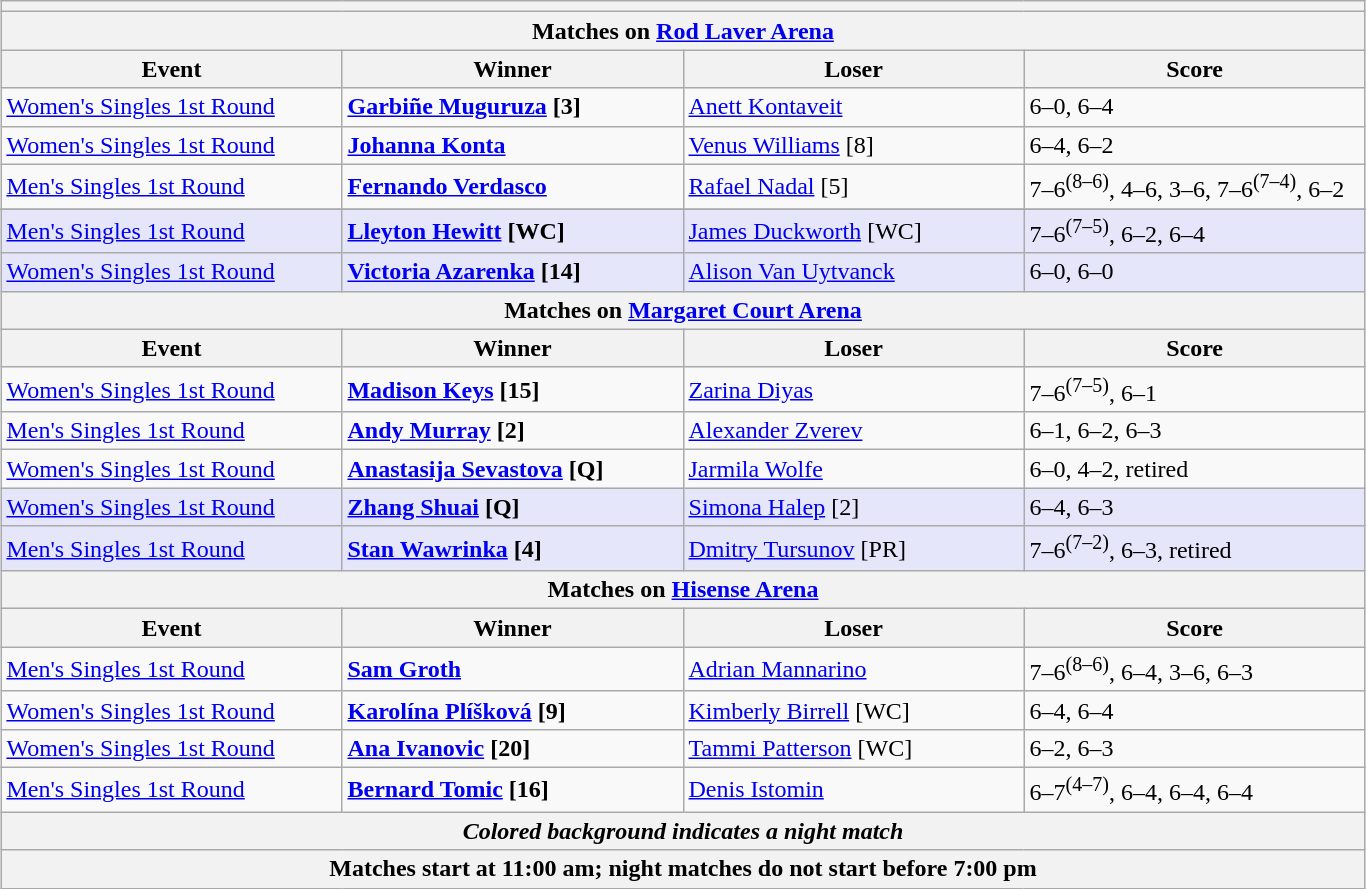<table class="wikitable collapsible uncollapsed" style="margin:1em auto;">
<tr>
<th colspan=4></th>
</tr>
<tr>
<th colspan=4><strong>Matches on <a href='#'>Rod Laver Arena</a></strong></th>
</tr>
<tr>
<th style="width:220px;">Event</th>
<th style="width:220px;">Winner</th>
<th style="width:220px;">Loser</th>
<th style="width:220px;">Score</th>
</tr>
<tr>
<td><a href='#'>Women's Singles 1st Round</a></td>
<td> <strong><a href='#'>Garbiñe Muguruza</a> [3]</strong></td>
<td> <a href='#'>Anett Kontaveit</a></td>
<td>6–0, 6–4</td>
</tr>
<tr>
<td><a href='#'>Women's Singles 1st Round</a></td>
<td> <strong><a href='#'>Johanna Konta</a></strong></td>
<td> <a href='#'>Venus Williams</a> [8]</td>
<td>6–4, 6–2</td>
</tr>
<tr>
<td><a href='#'>Men's Singles 1st Round</a></td>
<td> <strong><a href='#'>Fernando Verdasco</a></strong></td>
<td> <a href='#'>Rafael Nadal</a> [5]</td>
<td>7–6<sup>(8–6)</sup>, 4–6, 3–6, 7–6<sup>(7–4)</sup>, 6–2</td>
</tr>
<tr>
</tr>
<tr bgcolor=lavender>
<td><a href='#'>Men's Singles 1st Round</a></td>
<td> <strong><a href='#'>Lleyton Hewitt</a> [WC]</strong></td>
<td> <a href='#'>James Duckworth</a> [WC]</td>
<td>7–6<sup>(7–5)</sup>, 6–2, 6–4</td>
</tr>
<tr bgcolor=lavender>
<td><a href='#'>Women's Singles 1st Round</a></td>
<td> <strong><a href='#'>Victoria Azarenka</a> [14]</strong></td>
<td> <a href='#'>Alison Van Uytvanck</a></td>
<td>6–0, 6–0</td>
</tr>
<tr>
<th colspan=4><strong>Matches on <a href='#'>Margaret Court Arena</a></strong></th>
</tr>
<tr>
<th style="width:220px;">Event</th>
<th style="width:220px;">Winner</th>
<th style="width:220px;">Loser</th>
<th style="width:220px;">Score</th>
</tr>
<tr>
<td><a href='#'>Women's Singles 1st Round</a></td>
<td> <strong><a href='#'>Madison Keys</a> [15]</strong></td>
<td> <a href='#'>Zarina Diyas</a></td>
<td>7–6<sup>(7–5)</sup>, 6–1</td>
</tr>
<tr>
<td><a href='#'>Men's Singles 1st Round</a></td>
<td> <strong><a href='#'>Andy Murray</a> [2]</strong></td>
<td> <a href='#'>Alexander Zverev</a></td>
<td>6–1, 6–2, 6–3</td>
</tr>
<tr>
<td><a href='#'>Women's Singles 1st Round</a></td>
<td> <strong><a href='#'>Anastasija Sevastova</a> [Q]</strong></td>
<td> <a href='#'>Jarmila Wolfe</a></td>
<td>6–0, 4–2, retired</td>
</tr>
<tr bgcolor=lavender>
<td><a href='#'>Women's Singles 1st Round</a></td>
<td> <strong><a href='#'>Zhang Shuai</a> [Q]</strong></td>
<td> <a href='#'>Simona Halep</a> [2]</td>
<td>6–4, 6–3</td>
</tr>
<tr bgcolor=lavender>
<td><a href='#'>Men's Singles 1st Round</a></td>
<td> <strong><a href='#'>Stan Wawrinka</a> [4]</strong></td>
<td> <a href='#'>Dmitry Tursunov</a> [PR]</td>
<td>7–6<sup>(7–2)</sup>, 6–3, retired</td>
</tr>
<tr>
<th colspan=4><strong>Matches on <a href='#'>Hisense Arena</a></strong></th>
</tr>
<tr>
<th style="width:220px;">Event</th>
<th style="width:220px;">Winner</th>
<th style="width:220px;">Loser</th>
<th style="width:220px;">Score</th>
</tr>
<tr>
<td><a href='#'>Men's Singles 1st Round</a></td>
<td> <strong><a href='#'>Sam Groth</a></strong></td>
<td> <a href='#'>Adrian Mannarino</a></td>
<td>7–6<sup>(8–6)</sup>, 6–4, 3–6, 6–3</td>
</tr>
<tr>
<td><a href='#'>Women's Singles 1st Round</a></td>
<td> <strong><a href='#'>Karolína Plíšková</a> [9]</strong></td>
<td> <a href='#'>Kimberly Birrell</a> [WC]</td>
<td>6–4, 6–4</td>
</tr>
<tr>
<td><a href='#'>Women's Singles 1st Round</a></td>
<td> <strong><a href='#'>Ana Ivanovic</a> [20]</strong></td>
<td> <a href='#'>Tammi Patterson</a> [WC]</td>
<td>6–2, 6–3</td>
</tr>
<tr>
<td><a href='#'>Men's Singles 1st Round</a></td>
<td> <strong><a href='#'>Bernard Tomic</a> [16]</strong></td>
<td> <a href='#'>Denis Istomin</a></td>
<td>6–7<sup>(4–7)</sup>, 6–4, 6–4, 6–4</td>
</tr>
<tr>
<th colspan=4><em>Colored background indicates a night match</em></th>
</tr>
<tr>
<th colspan=4>Matches start at 11:00 am; night matches do not start before 7:00 pm</th>
</tr>
</table>
